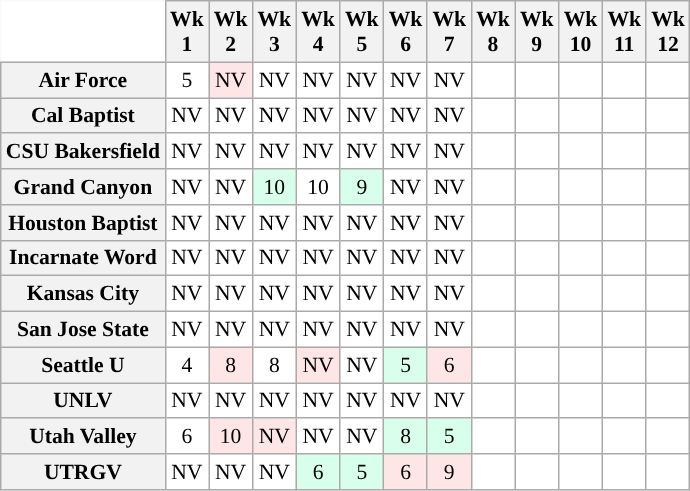<table class="wikitable" style="white-space:nowrap;font-size:90%;text-align:center;">
<tr>
<th style="background:white; border-top-style:hidden; border-left-style:hidden;"> </th>
<th>Wk<br> 1</th>
<th>Wk<br>2</th>
<th>Wk<br>3</th>
<th>Wk<br>4</th>
<th>Wk<br>5</th>
<th>Wk<br>6</th>
<th>Wk<br>7</th>
<th>Wk<br>8</th>
<th>Wk<br>9</th>
<th>Wk<br>10</th>
<th>Wk<br>11</th>
<th>Wk<br>12</th>
</tr>
<tr>
<th>Air Force</th>
<td style="background:#FFF;">5</td>
<td style="background:#ffe6e6;">NV</td>
<td style="background:#FFF;">NV</td>
<td style="background:#FFF;">NV</td>
<td style="background:#FFF;">NV</td>
<td style="background:#FFF;">NV</td>
<td style="background:#FFF;">NV</td>
<td style="background:#FFF;"></td>
<td style="background:#FFF;"></td>
<td style="background:#FFF;"></td>
<td style="background:#FFF;"></td>
<td style="background:#FFF;"></td>
</tr>
<tr>
<th>Cal Baptist</th>
<td style="background:#FFF;">NV</td>
<td style="background:#FFF;">NV</td>
<td style="background:#FFF;">NV</td>
<td style="background:#FFF;">NV</td>
<td style="background:#FFF;">NV</td>
<td style="background:#FFF;">NV</td>
<td style="background:#FFF;">NV</td>
<td style="background:#FFF;"></td>
<td style="background:#FFF;"></td>
<td style="background:#FFF;"></td>
<td style="background:#FFF;"></td>
<td style="background:#FFF;"></td>
</tr>
<tr>
<th>CSU Bakersfield</th>
<td style="background:#FFF;">NV</td>
<td style="background:#FFF;">NV</td>
<td style="background:#FFF;">NV</td>
<td style="background:#FFF;">NV</td>
<td style="background:#FFF;">NV</td>
<td style="background:#FFF;">NV</td>
<td style="background:#FFF;">NV</td>
<td style="background:#FFF;"></td>
<td style="background:#FFF;"></td>
<td style="background:#FFF;"></td>
<td style="background:#FFF;"></td>
<td style="background:#FFF;"></td>
</tr>
<tr>
<th>Grand Canyon</th>
<td style="background:#FFF;">NV</td>
<td style="background:#FFF;">NV</td>
<td style="background:#d8ffeb;">10</td>
<td style="background:#FFF;">10</td>
<td style="background:#d8ffeb;">9</td>
<td style="background:#FFF;">NV</td>
<td style="background:#FFF;">NV</td>
<td style="background:#FFF;"></td>
<td style="background:#FFF;"></td>
<td style="background:#FFF;"></td>
<td style="background:#FFF;"></td>
<td style="background:#FFF;"></td>
</tr>
<tr>
<th>Houston Baptist</th>
<td style="background:#FFF;">NV</td>
<td style="background:#FFF;">NV</td>
<td style="background:#FFF;">NV</td>
<td style="background:#FFF;">NV</td>
<td style="background:#FFF;">NV</td>
<td style="background:#FFF;">NV</td>
<td style="background:#FFF;">NV</td>
<td style="background:#FFF;"></td>
<td style="background:#FFF;"></td>
<td style="background:#FFF;"></td>
<td style="background:#FFF;"></td>
<td style="background:#FFF;"></td>
</tr>
<tr>
<th>Incarnate Word</th>
<td style="background:#FFF;">NV</td>
<td style="background:#FFF;">NV</td>
<td style="background:#FFF;">NV</td>
<td style="background:#FFF;">NV</td>
<td style="background:#FFF;">NV</td>
<td style="background:#FFF;">NV</td>
<td style="background:#FFF;">NV</td>
<td style="background:#FFF;"></td>
<td style="background:#FFF;"></td>
<td style="background:#FFF;"></td>
<td style="background:#FFF;"></td>
<td style="background:#FFF;"></td>
</tr>
<tr>
<th>Kansas City</th>
<td style="background:#FFF;">NV</td>
<td style="background:#FFF;">NV</td>
<td style="background:#FFF;">NV</td>
<td style="background:#FFF;">NV</td>
<td style="background:#FFF;">NV</td>
<td style="background:#FFF;">NV</td>
<td style="background:#FFF;">NV</td>
<td style="background:#FFF;"></td>
<td style="background:#FFF;"></td>
<td style="background:#FFF;"></td>
<td style="background:#FFF;"></td>
<td style="background:#FFF;"></td>
</tr>
<tr>
<th>San Jose State</th>
<td style="background:#FFF;">NV</td>
<td style="background:#FFF;">NV</td>
<td style="background:#FFF;">NV</td>
<td style="background:#FFF;">NV</td>
<td style="background:#FFF;">NV</td>
<td style="background:#FFF;">NV</td>
<td style="background:#FFF;">NV</td>
<td style="background:#FFF;"></td>
<td style="background:#FFF;"></td>
<td style="background:#FFF;"></td>
<td style="background:#FFF;"></td>
<td style="background:#FFF;"></td>
</tr>
<tr>
<th>Seattle U</th>
<td style="background:#FFF;">4</td>
<td style="background:#ffe6e6;">8</td>
<td style="background:#FFF;">8</td>
<td style="background:#ffe6e6;">NV</td>
<td style="background:#FFF;">NV</td>
<td style="background:#d8ffeb;">5</td>
<td style="background:#ffe6e6;">6</td>
<td style="background:#FFF;"></td>
<td style="background:#FFF;"></td>
<td style="background:#FFF;"></td>
<td style="background:#FFF;"></td>
<td style="background:#FFF;"></td>
</tr>
<tr>
<th>UNLV</th>
<td style="background:#FFF;">NV</td>
<td style="background:#FFF;">NV</td>
<td style="background:#FFF;">NV</td>
<td style="background:#FFF;">NV</td>
<td style="background:#FFF;">NV</td>
<td style="background:#FFF;">NV</td>
<td style="background:#FFF;">NV</td>
<td style="background:#FFF;"></td>
<td style="background:#FFF;"></td>
<td style="background:#FFF;"></td>
<td style="background:#FFF;"></td>
<td style="background:#FFF;"></td>
</tr>
<tr>
<th>Utah Valley</th>
<td style="background:#FFF;">6</td>
<td style="background:#ffe6e6;">10</td>
<td style="background:#ffe6e6;">NV</td>
<td style="background:#FFF;">NV</td>
<td style="background:#FFF;">NV</td>
<td style="background:#d8ffeb;">8</td>
<td style="background:#d8ffeb;">5</td>
<td style="background:#FFF;"></td>
<td style="background:#FFF;"></td>
<td style="background:#FFF;"></td>
<td style="background:#FFF;"></td>
<td style="background:#FFF;"></td>
</tr>
<tr>
<th>UTRGV</th>
<td style="background:#FFF;">NV</td>
<td style="background:#FFF;">NV</td>
<td style="background:#FFF;">NV</td>
<td style="background:#d8ffeb;">6</td>
<td style="background:#d8ffeb;">5</td>
<td style="background:#ffe6e6;">6</td>
<td style="background:#ffe6e6;">9</td>
<td style="background:#FFF;"></td>
<td style="background:#FFF;"></td>
<td style="background:#FFF;"></td>
<td style="background:#FFF;"></td>
<td style="background:#FFF;"></td>
</tr>
</table>
